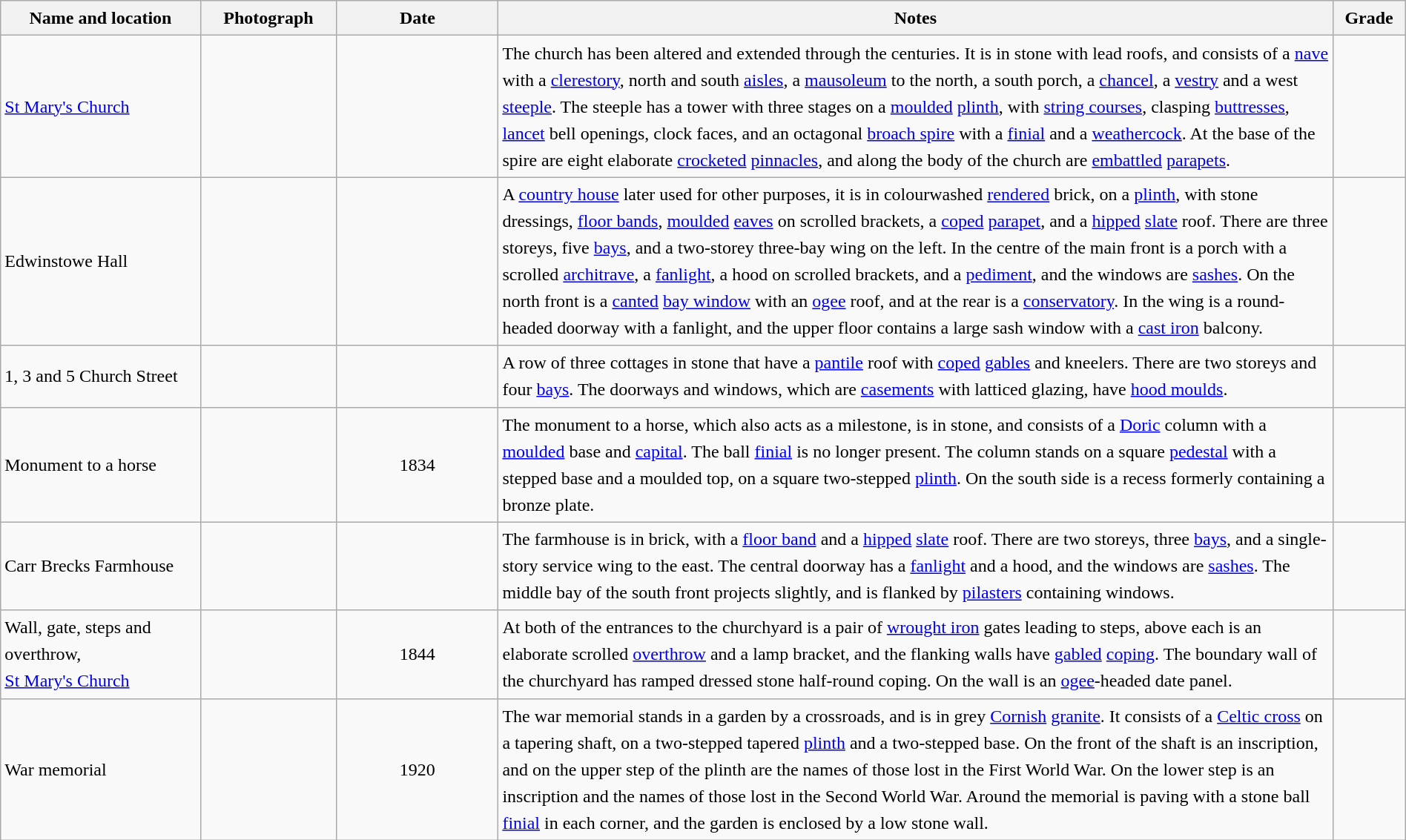<table class="wikitable sortable plainrowheaders" style="width:100%; border:0px; text-align:left; line-height:150%">
<tr>
<th scope="col"  style="width:150px">Name and location</th>
<th scope="col"  style="width:100px" class="unsortable">Photograph</th>
<th scope="col"  style="width:120px">Date</th>
<th scope="col"  style="width:650px" class="unsortable">Notes</th>
<th scope="col"  style="width:50px">Grade</th>
</tr>
<tr>
<td><a href='#'>St Mary's Church</a><br><small></small></td>
<td></td>
<td align="center"></td>
<td>The church has been altered and extended through the centuries.  It is in stone with lead roofs, and consists of a <a href='#'>nave</a> with a <a href='#'>clerestory</a>, north and south <a href='#'>aisles</a>,  a <a href='#'>mausoleum</a> to the north, a south porch, a <a href='#'>chancel</a>, a <a href='#'>vestry</a> and a west <a href='#'>steeple</a>.  The steeple has a tower with three stages on a <a href='#'>moulded</a> <a href='#'>plinth</a>, with <a href='#'>string courses</a>, clasping <a href='#'>buttresses</a>, <a href='#'>lancet</a> bell openings, clock faces, and an octagonal <a href='#'>broach spire</a> with a <a href='#'>finial</a> and a <a href='#'>weathercock</a>.  At the base of the spire are eight elaborate <a href='#'>crocketed</a> <a href='#'>pinnacles</a>, and along the body of the church are <a href='#'>embattled</a> <a href='#'>parapets</a>.</td>
<td align="center" ></td>
</tr>
<tr>
<td>Edwinstowe Hall<br><small></small></td>
<td></td>
<td align="center"></td>
<td>A <a href='#'>country house</a> later used for other purposes, it is in colourwashed <a href='#'>rendered</a> brick, on a <a href='#'>plinth</a>, with stone dressings, <a href='#'>floor bands</a>, <a href='#'>moulded</a> <a href='#'>eaves</a> on scrolled brackets, a <a href='#'>coped</a> <a href='#'>parapet</a>, and a <a href='#'>hipped</a> <a href='#'>slate</a> roof.  There are three storeys, five <a href='#'>bays</a>, and a two-storey three-bay wing on the left.  In the centre of the main front is a porch with a scrolled <a href='#'>architrave</a>, a <a href='#'>fanlight</a>, a hood on scrolled brackets, and a <a href='#'>pediment</a>, and the windows are <a href='#'>sashes</a>.  On the north front is a <a href='#'>canted</a> <a href='#'>bay window</a> with an <a href='#'>ogee</a> roof, and at the rear is a <a href='#'>conservatory</a>.  In the wing is a round-headed doorway with a fanlight, and the upper floor contains a large sash window with a <a href='#'>cast iron</a> balcony.</td>
<td align="center" ></td>
</tr>
<tr>
<td>1, 3 and 5 Church Street<br><small></small></td>
<td></td>
<td align="center"></td>
<td>A row of three cottages in stone that have a <a href='#'>pantile</a> roof with <a href='#'>coped</a> <a href='#'>gables</a> and kneelers.  There are two storeys and four <a href='#'>bays</a>.  The doorways and windows, which are <a href='#'>casements</a> with latticed glazing, have <a href='#'>hood moulds</a>.</td>
<td align="center" ></td>
</tr>
<tr>
<td>Monument to a horse<br><small></small></td>
<td></td>
<td align="center">1834</td>
<td>The monument to a horse, which also acts as a milestone, is in stone, and consists of a <a href='#'>Doric</a> column with a <a href='#'>moulded</a> base and <a href='#'>capital</a>.  The ball <a href='#'>finial</a> is no longer present.  The column stands on a square <a href='#'>pedestal</a> with a stepped base and a moulded top, on a square two-stepped <a href='#'>plinth</a>.  On the south side is a recess formerly containing a bronze plate.</td>
<td align="center" ></td>
</tr>
<tr>
<td>Carr Brecks Farmhouse<br><small></small></td>
<td></td>
<td align="center"></td>
<td>The farmhouse is in brick, with a <a href='#'>floor band</a> and a <a href='#'>hipped</a> <a href='#'>slate</a> roof.  There are two storeys, three <a href='#'>bays</a>, and a single-story service wing to the east.  The central doorway has a <a href='#'>fanlight</a> and a hood, and the windows are <a href='#'>sashes</a>.  The middle bay of the south front projects slightly, and is flanked by <a href='#'>pilasters</a> containing windows.</td>
<td align="center" ></td>
</tr>
<tr>
<td>Wall, gate, steps and overthrow,<br><a href='#'>St Mary's Church</a><br><small></small></td>
<td></td>
<td align="center">1844</td>
<td>At both of the entrances to the churchyard is a pair of <a href='#'>wrought iron</a> gates leading to steps, above each is an elaborate scrolled <a href='#'>overthrow</a> and a lamp bracket, and the flanking walls have <a href='#'>gabled</a> <a href='#'>coping</a>. The boundary wall of the churchyard has ramped dressed stone half-round coping.  On the wall is an <a href='#'>ogee</a>-headed date panel.</td>
<td align="center" ></td>
</tr>
<tr>
<td>War memorial<br><small></small></td>
<td></td>
<td align="center">1920</td>
<td>The war memorial stands in a garden by a crossroads, and is in grey <a href='#'>Cornish</a> <a href='#'>granite</a>.  It consists of a <a href='#'>Celtic cross</a> on a tapering shaft, on a two-stepped tapered <a href='#'>plinth</a> and a two-stepped base.  On the front of the shaft is an inscription, and on the upper step of the plinth are the names of those lost in the First World War.  On the lower step is an inscription and the names of those lost in the Second World War.  Around the memorial is paving with a stone ball <a href='#'>finial</a> in each corner, and the garden is enclosed by a low stone wall.</td>
<td align="center" ></td>
</tr>
<tr>
</tr>
</table>
